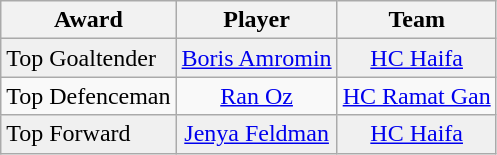<table class="wikitable">
<tr>
<th>Award</th>
<th>Player</th>
<th>Team</th>
</tr>
<tr align="center" bgcolor="#f0f0f0">
<td align="left">Top Goaltender</td>
<td><a href='#'>Boris Amromin</a></td>
<td><a href='#'>HC Haifa</a></td>
</tr>
<tr align="center">
<td align="left">Top Defenceman</td>
<td><a href='#'>Ran Oz</a></td>
<td><a href='#'>HC Ramat Gan</a></td>
</tr>
<tr align="center" bgcolor="#f0f0f0">
<td align="left">Top Forward</td>
<td><a href='#'>Jenya Feldman</a></td>
<td><a href='#'>HC Haifa</a></td>
</tr>
</table>
